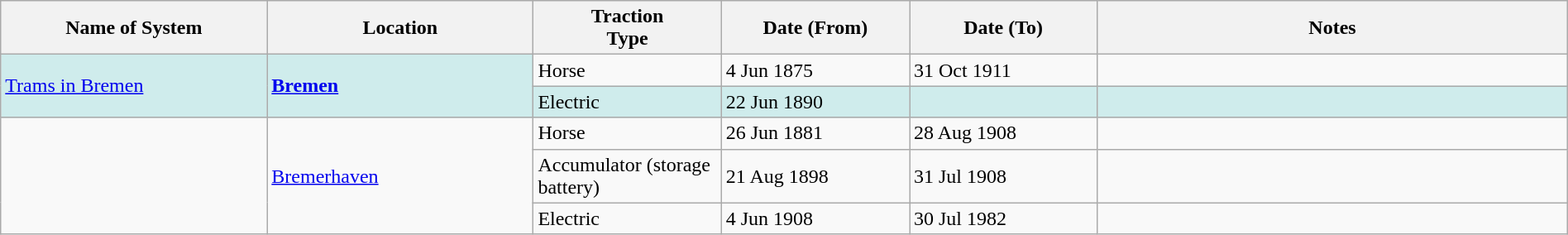<table class="wikitable" width=100%>
<tr>
<th width=17%>Name of System</th>
<th width=17%>Location</th>
<th width=12%>Traction<br>Type</th>
<th width=12%>Date (From)</th>
<th width=12%>Date (To)</th>
<th width=30%>Notes</th>
</tr>
<tr>
<td style="background:#CFECEC" rowspan="2"><a href='#'>Trams in Bremen</a></td>
<td style="background:#CFECEC" rowspan="2"><strong><a href='#'>Bremen</a></strong></td>
<td>Horse</td>
<td>4 Jun 1875</td>
<td>31 Oct 1911</td>
<td> </td>
</tr>
<tr style="background:#CFECEC">
<td>Electric</td>
<td>22 Jun 1890</td>
<td> </td>
<td> </td>
</tr>
<tr>
<td rowspan="3"> </td>
<td rowspan="3"><a href='#'>Bremerhaven</a></td>
<td>Horse</td>
<td>26 Jun 1881</td>
<td>28 Aug 1908</td>
<td> </td>
</tr>
<tr>
<td>Accumulator (storage battery)</td>
<td>21 Aug 1898</td>
<td>31 Jul 1908</td>
<td> </td>
</tr>
<tr>
<td>Electric</td>
<td>4 Jun 1908</td>
<td>30 Jul 1982</td>
<td> </td>
</tr>
</table>
